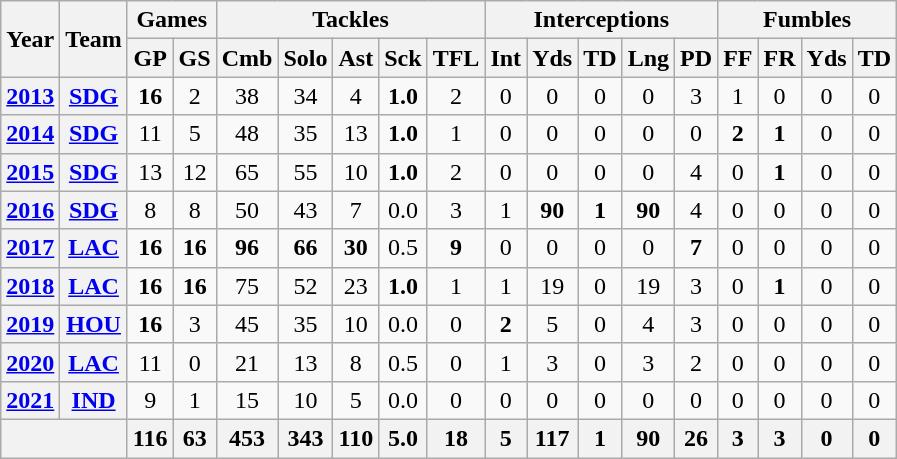<table class="wikitable" style="text-align:center">
<tr>
<th rowspan="2">Year</th>
<th rowspan="2">Team</th>
<th colspan="2">Games</th>
<th colspan="5">Tackles</th>
<th colspan="5">Interceptions</th>
<th colspan="4">Fumbles</th>
</tr>
<tr>
<th>GP</th>
<th>GS</th>
<th>Cmb</th>
<th>Solo</th>
<th>Ast</th>
<th>Sck</th>
<th>TFL</th>
<th>Int</th>
<th>Yds</th>
<th>TD</th>
<th>Lng</th>
<th>PD</th>
<th>FF</th>
<th>FR</th>
<th>Yds</th>
<th>TD</th>
</tr>
<tr>
<th><a href='#'>2013</a></th>
<th><a href='#'>SDG</a></th>
<td><strong>16</strong></td>
<td>2</td>
<td>38</td>
<td>34</td>
<td>4</td>
<td><strong>1.0</strong></td>
<td>2</td>
<td>0</td>
<td>0</td>
<td>0</td>
<td>0</td>
<td>3</td>
<td>1</td>
<td>0</td>
<td>0</td>
<td>0</td>
</tr>
<tr>
<th><a href='#'>2014</a></th>
<th><a href='#'>SDG</a></th>
<td>11</td>
<td>5</td>
<td>48</td>
<td>35</td>
<td>13</td>
<td><strong>1.0</strong></td>
<td>1</td>
<td>0</td>
<td>0</td>
<td>0</td>
<td>0</td>
<td>0</td>
<td><strong>2</strong></td>
<td><strong>1</strong></td>
<td>0</td>
<td>0</td>
</tr>
<tr>
<th><a href='#'>2015</a></th>
<th><a href='#'>SDG</a></th>
<td>13</td>
<td>12</td>
<td>65</td>
<td>55</td>
<td>10</td>
<td><strong>1.0</strong></td>
<td>2</td>
<td>0</td>
<td>0</td>
<td>0</td>
<td>0</td>
<td>4</td>
<td>0</td>
<td><strong>1</strong></td>
<td>0</td>
<td>0</td>
</tr>
<tr>
<th><a href='#'>2016</a></th>
<th><a href='#'>SDG</a></th>
<td>8</td>
<td>8</td>
<td>50</td>
<td>43</td>
<td>7</td>
<td>0.0</td>
<td>3</td>
<td>1</td>
<td><strong>90</strong></td>
<td><strong>1</strong></td>
<td><strong>90</strong></td>
<td>4</td>
<td>0</td>
<td>0</td>
<td>0</td>
<td>0</td>
</tr>
<tr>
<th><a href='#'>2017</a></th>
<th><a href='#'>LAC</a></th>
<td><strong>16</strong></td>
<td><strong>16</strong></td>
<td><strong>96</strong></td>
<td><strong>66</strong></td>
<td><strong>30</strong></td>
<td>0.5</td>
<td><strong>9</strong></td>
<td>0</td>
<td>0</td>
<td>0</td>
<td>0</td>
<td><strong>7</strong></td>
<td>0</td>
<td>0</td>
<td>0</td>
<td>0</td>
</tr>
<tr>
<th><a href='#'>2018</a></th>
<th><a href='#'>LAC</a></th>
<td><strong>16</strong></td>
<td><strong>16</strong></td>
<td>75</td>
<td>52</td>
<td>23</td>
<td><strong>1.0</strong></td>
<td>1</td>
<td>1</td>
<td>19</td>
<td>0</td>
<td>19</td>
<td>3</td>
<td>0</td>
<td><strong>1</strong></td>
<td>0</td>
<td>0</td>
</tr>
<tr>
<th><a href='#'>2019</a></th>
<th><a href='#'>HOU</a></th>
<td><strong>16</strong></td>
<td>3</td>
<td>45</td>
<td>35</td>
<td>10</td>
<td>0.0</td>
<td>0</td>
<td><strong>2</strong></td>
<td>5</td>
<td>0</td>
<td>4</td>
<td>3</td>
<td>0</td>
<td>0</td>
<td>0</td>
<td>0</td>
</tr>
<tr>
<th><a href='#'>2020</a></th>
<th><a href='#'>LAC</a></th>
<td>11</td>
<td>0</td>
<td>21</td>
<td>13</td>
<td>8</td>
<td>0.5</td>
<td>0</td>
<td>1</td>
<td>3</td>
<td>0</td>
<td>3</td>
<td>2</td>
<td>0</td>
<td>0</td>
<td>0</td>
<td>0</td>
</tr>
<tr>
<th><a href='#'>2021</a></th>
<th><a href='#'>IND</a></th>
<td>9</td>
<td>1</td>
<td>15</td>
<td>10</td>
<td>5</td>
<td>0.0</td>
<td>0</td>
<td>0</td>
<td>0</td>
<td>0</td>
<td>0</td>
<td>0</td>
<td>0</td>
<td>0</td>
<td>0</td>
<td>0</td>
</tr>
<tr>
<th colspan="2"></th>
<th>116</th>
<th>63</th>
<th>453</th>
<th>343</th>
<th>110</th>
<th>5.0</th>
<th>18</th>
<th>5</th>
<th>117</th>
<th>1</th>
<th>90</th>
<th>26</th>
<th>3</th>
<th>3</th>
<th>0</th>
<th>0</th>
</tr>
</table>
